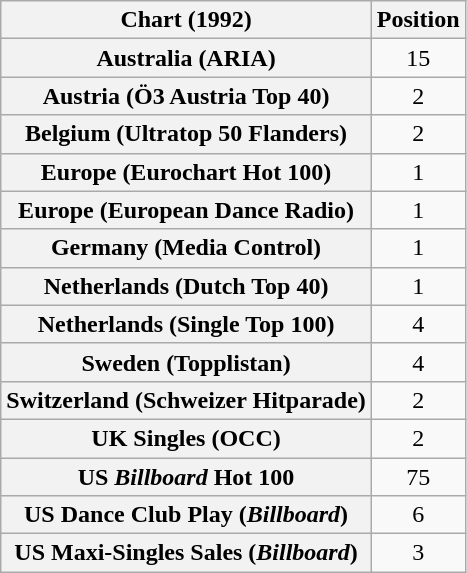<table class="wikitable sortable plainrowheaders" style="text-align:center">
<tr>
<th>Chart (1992)</th>
<th>Position</th>
</tr>
<tr>
<th scope="row">Australia (ARIA)</th>
<td>15</td>
</tr>
<tr>
<th scope="row">Austria (Ö3 Austria Top 40)</th>
<td>2</td>
</tr>
<tr>
<th scope="row">Belgium (Ultratop 50 Flanders)</th>
<td>2</td>
</tr>
<tr>
<th scope="row">Europe (Eurochart Hot 100)</th>
<td>1</td>
</tr>
<tr>
<th scope="row">Europe (European Dance Radio)</th>
<td>1</td>
</tr>
<tr>
<th scope="row">Germany (Media Control)</th>
<td>1</td>
</tr>
<tr>
<th scope="row">Netherlands (Dutch Top 40)</th>
<td>1</td>
</tr>
<tr>
<th scope="row">Netherlands (Single Top 100)</th>
<td>4</td>
</tr>
<tr>
<th scope="row">Sweden (Topplistan)</th>
<td>4</td>
</tr>
<tr>
<th scope="row">Switzerland (Schweizer Hitparade)</th>
<td>2</td>
</tr>
<tr>
<th scope="row">UK Singles (OCC)</th>
<td>2</td>
</tr>
<tr>
<th scope="row">US <em>Billboard</em> Hot 100</th>
<td>75</td>
</tr>
<tr>
<th scope="row">US Dance Club Play (<em>Billboard</em>)</th>
<td>6</td>
</tr>
<tr>
<th scope="row">US Maxi-Singles Sales (<em>Billboard</em>)</th>
<td>3</td>
</tr>
</table>
